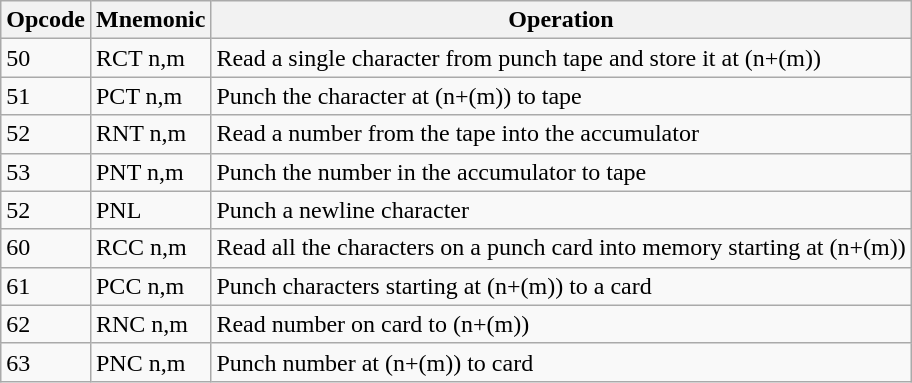<table class="wikitable">
<tr>
<th>Opcode</th>
<th>Mnemonic</th>
<th>Operation</th>
</tr>
<tr>
<td>50</td>
<td>RCT n,m</td>
<td>Read a single character from punch tape and store it at (n+(m))</td>
</tr>
<tr>
<td>51</td>
<td>PCT n,m</td>
<td>Punch the character at (n+(m)) to tape</td>
</tr>
<tr>
<td>52</td>
<td>RNT n,m</td>
<td>Read a number from the tape into the accumulator</td>
</tr>
<tr>
<td>53</td>
<td>PNT n,m</td>
<td>Punch the number in the accumulator to tape</td>
</tr>
<tr>
<td>52</td>
<td>PNL</td>
<td>Punch a newline character</td>
</tr>
<tr>
<td>60</td>
<td>RCC n,m</td>
<td>Read all the characters on a punch card into memory starting at (n+(m))</td>
</tr>
<tr>
<td>61</td>
<td>PCC n,m</td>
<td>Punch characters starting at (n+(m)) to a card</td>
</tr>
<tr>
<td>62</td>
<td>RNC n,m</td>
<td>Read number on card to (n+(m))</td>
</tr>
<tr>
<td>63</td>
<td>PNC n,m</td>
<td>Punch number at (n+(m)) to card</td>
</tr>
</table>
